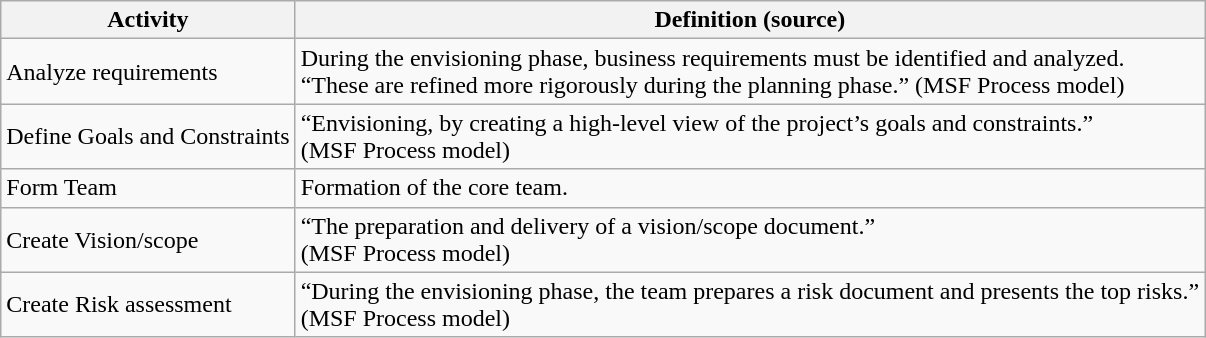<table class="wikitable">
<tr>
<th>Activity</th>
<th>Definition (source)</th>
</tr>
<tr>
<td>Analyze requirements</td>
<td>During the envisioning phase, business requirements must be identified and analyzed.<br>“These are refined more rigorously during the planning phase.”
(MSF Process model)</td>
</tr>
<tr>
<td>Define Goals and Constraints</td>
<td>“Envisioning, by creating a high-level view of the project’s goals and constraints.”<br>(MSF Process model)</td>
</tr>
<tr>
<td>Form Team</td>
<td>Formation of the core team.</td>
</tr>
<tr>
<td>Create Vision/scope</td>
<td>“The preparation and delivery of a vision/scope document.”<br>(MSF Process model)</td>
</tr>
<tr>
<td>Create Risk assessment</td>
<td>“During the envisioning phase, the team prepares a risk document and presents the top risks.”<br>(MSF Process model)</td>
</tr>
</table>
